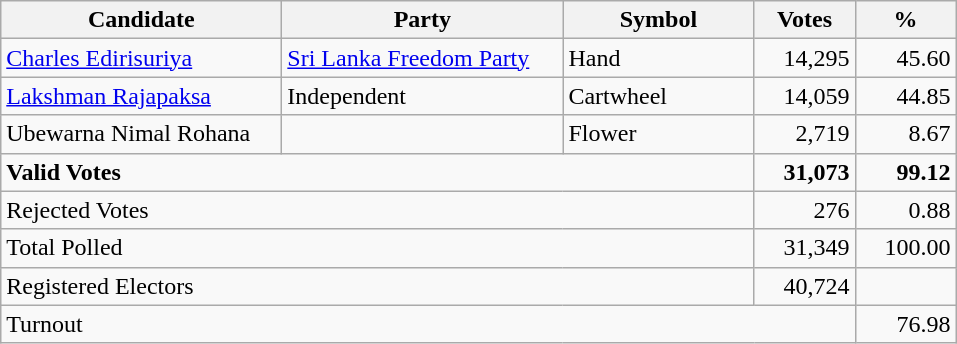<table class="wikitable" border="1" style="text-align:right;">
<tr>
<th align=left width="180">Candidate</th>
<th align=left width="180">Party</th>
<th align=left width="120">Symbol</th>
<th align=left width="60">Votes</th>
<th align=left width="60">%</th>
</tr>
<tr>
<td align=left><a href='#'>Charles Edirisuriya</a></td>
<td align=left><a href='#'>Sri Lanka Freedom Party</a></td>
<td align=left>Hand</td>
<td align=right>14,295</td>
<td align=right>45.60</td>
</tr>
<tr>
<td align=left><a href='#'>Lakshman Rajapaksa</a></td>
<td align=left>Independent</td>
<td align=left>Cartwheel</td>
<td align=right>14,059</td>
<td align=right>44.85</td>
</tr>
<tr>
<td align=left>Ubewarna Nimal Rohana</td>
<td></td>
<td align=left>Flower</td>
<td align=right>2,719</td>
<td align=right>8.67</td>
</tr>
<tr>
<td align=left colspan=3><strong>Valid Votes</strong></td>
<td align=right><strong>31,073</strong></td>
<td align=right><strong>99.12</strong></td>
</tr>
<tr>
<td align=left colspan=3>Rejected Votes</td>
<td align=right>276</td>
<td align=right>0.88</td>
</tr>
<tr>
<td align=left colspan=3>Total Polled</td>
<td align=right>31,349</td>
<td align=right>100.00</td>
</tr>
<tr>
<td align=left colspan=3>Registered Electors</td>
<td align=right>40,724</td>
<td></td>
</tr>
<tr>
<td align=left colspan=4>Turnout</td>
<td align=right>76.98</td>
</tr>
</table>
